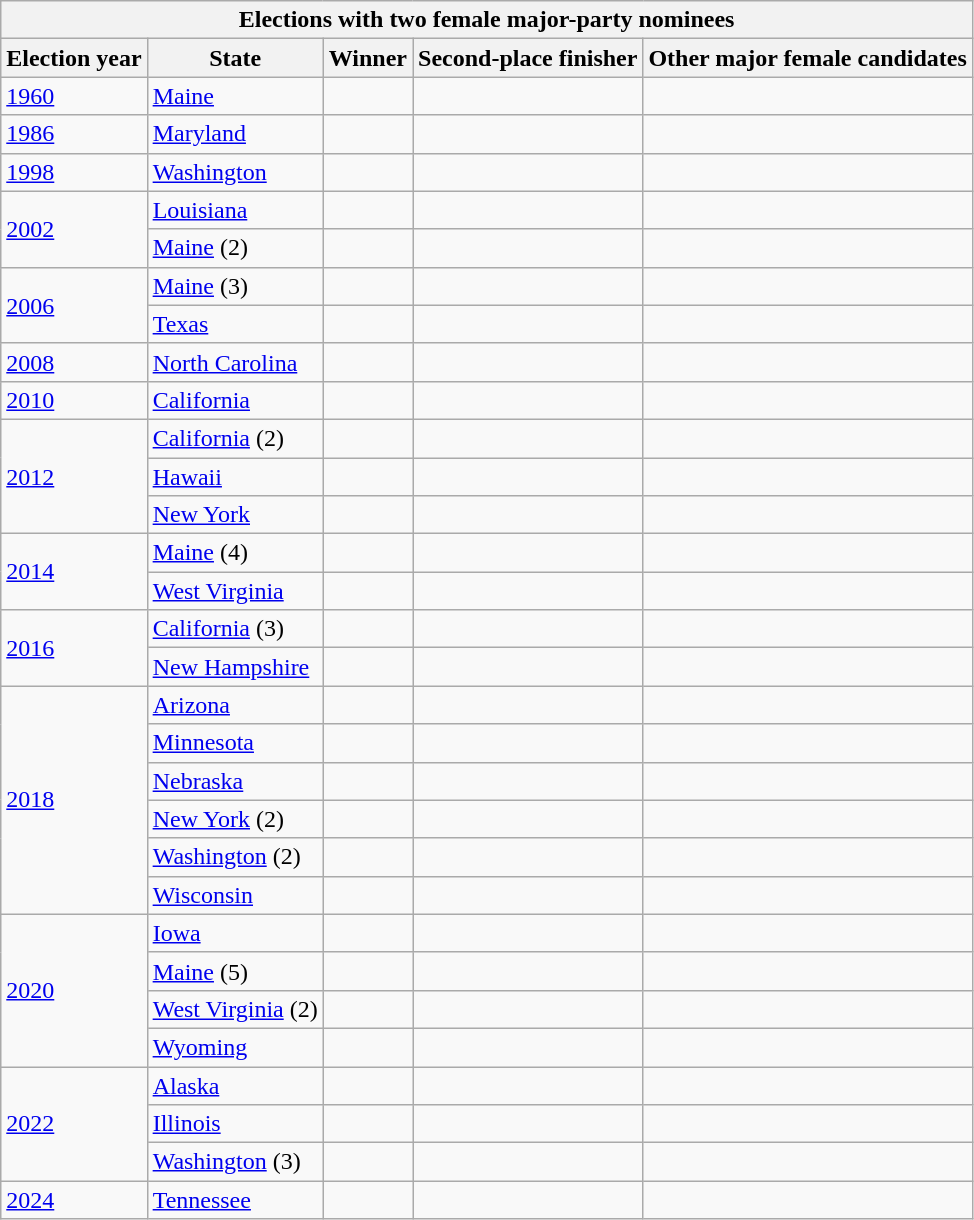<table class="wikitable" border="" cellpadding="3">
<tr>
<th colspan=5>Elections with two female major-party nominees</th>
</tr>
<tr>
<th>Election year</th>
<th>State</th>
<th>Winner</th>
<th>Second-place finisher</th>
<th>Other major female candidates</th>
</tr>
<tr>
<td><a href='#'>1960</a></td>
<td><a href='#'>Maine</a></td>
<td><strong></strong></td>
<td></td>
<td></td>
</tr>
<tr>
<td><a href='#'>1986</a></td>
<td><a href='#'>Maryland</a></td>
<td></td>
<td></td>
<td></td>
</tr>
<tr>
<td><a href='#'>1998</a></td>
<td><a href='#'>Washington</a></td>
<td><strong></strong></td>
<td></td>
<td></td>
</tr>
<tr>
<td rowspan=2><a href='#'>2002</a></td>
<td><a href='#'>Louisiana</a></td>
<td><strong></strong></td>
<td></td>
<td></td>
</tr>
<tr>
<td><a href='#'>Maine</a> (2)</td>
<td><strong></strong></td>
<td></td>
<td></td>
</tr>
<tr>
<td rowspan=2><a href='#'>2006</a></td>
<td><a href='#'>Maine</a> (3)</td>
<td><strong></strong></td>
<td></td>
<td></td>
</tr>
<tr>
<td><a href='#'>Texas</a></td>
<td><strong></strong></td>
<td></td>
<td></td>
</tr>
<tr>
<td><a href='#'>2008</a></td>
<td><a href='#'>North Carolina</a></td>
<td></td>
<td><strong></strong></td>
<td></td>
</tr>
<tr>
<td><a href='#'>2010</a></td>
<td><a href='#'>California</a></td>
<td><strong></strong></td>
<td></td>
<td></td>
</tr>
<tr>
<td rowspan=3><a href='#'>2012</a></td>
<td><a href='#'>California</a> (2)</td>
<td><strong></strong></td>
<td></td>
<td></td>
</tr>
<tr>
<td><a href='#'>Hawaii</a></td>
<td></td>
<td></td>
<td></td>
</tr>
<tr>
<td><a href='#'>New York</a></td>
<td><strong></strong></td>
<td></td>
<td></td>
</tr>
<tr>
<td rowspan=2><a href='#'>2014</a></td>
<td><a href='#'>Maine</a> (4)</td>
<td><strong></strong></td>
<td></td>
<td></td>
</tr>
<tr>
<td><a href='#'>West Virginia</a></td>
<td></td>
<td></td>
<td></td>
</tr>
<tr>
<td rowspan=2><a href='#'>2016</a></td>
<td><a href='#'>California</a> (3)</td>
<td></td>
<td></td>
<td></td>
</tr>
<tr>
<td><a href='#'>New Hampshire</a></td>
<td></td>
<td><strong></strong></td>
<td></td>
</tr>
<tr>
<td rowspan=6><a href='#'>2018</a></td>
<td><a href='#'>Arizona</a></td>
<td></td>
<td></td>
<td></td>
</tr>
<tr>
<td><a href='#'>Minnesota</a></td>
<td><strong></strong></td>
<td></td>
<td></td>
</tr>
<tr>
<td><a href='#'>Nebraska</a></td>
<td><strong></strong></td>
<td></td>
<td></td>
</tr>
<tr>
<td><a href='#'>New York</a> (2)</td>
<td><strong></strong></td>
<td></td>
<td></td>
</tr>
<tr>
<td><a href='#'>Washington</a> (2)</td>
<td><strong></strong></td>
<td></td>
<td></td>
</tr>
<tr>
<td><a href='#'>Wisconsin</a></td>
<td><strong></strong></td>
<td></td>
<td></td>
</tr>
<tr>
<td rowspan=4><a href='#'>2020</a></td>
<td><a href='#'>Iowa</a></td>
<td><strong></strong></td>
<td></td>
<td></td>
</tr>
<tr>
<td><a href='#'>Maine</a> (5)</td>
<td><strong></strong></td>
<td></td>
<td></td>
</tr>
<tr>
<td><a href='#'>West Virginia</a> (2)</td>
<td><strong></strong></td>
<td></td>
<td></td>
</tr>
<tr>
<td><a href='#'>Wyoming</a></td>
<td></td>
<td></td>
<td></td>
</tr>
<tr>
<td rowspan=3><a href='#'>2022</a></td>
<td><a href='#'>Alaska</a></td>
<td><strong></strong></td>
<td></td>
<td></td>
</tr>
<tr>
<td><a href='#'>Illinois</a></td>
<td><strong></strong></td>
<td></td>
<td></td>
</tr>
<tr>
<td><a href='#'>Washington</a> (3)</td>
<td><strong></strong></td>
<td></td>
<td></td>
</tr>
<tr>
<td><a href='#'>2024</a></td>
<td><a href='#'>Tennessee</a></td>
<td><strong></strong></td>
<td></td>
<td></td>
</tr>
</table>
